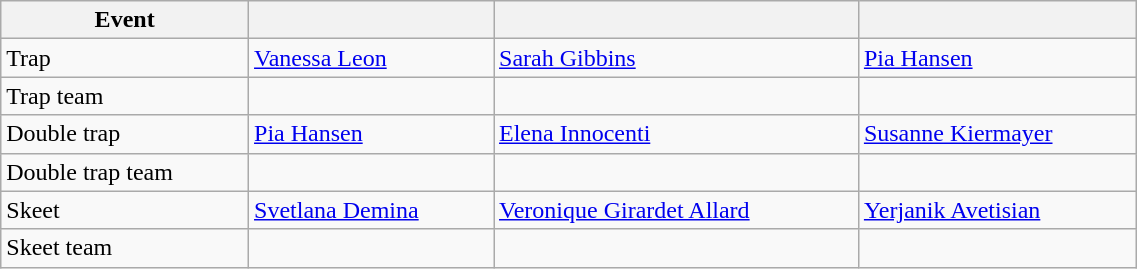<table class="wikitable" width=60% style="font-size:100%; text-align:left;">
<tr>
<th>Event</th>
<th></th>
<th></th>
<th></th>
</tr>
<tr>
<td>Trap</td>
<td> <a href='#'>Vanessa Leon</a></td>
<td> <a href='#'>Sarah Gibbins</a></td>
<td> <a href='#'>Pia Hansen</a></td>
</tr>
<tr>
<td>Trap team</td>
<td></td>
<td></td>
<td></td>
</tr>
<tr>
<td>Double trap</td>
<td> <a href='#'>Pia Hansen</a></td>
<td> <a href='#'>Elena Innocenti</a></td>
<td> <a href='#'>Susanne Kiermayer</a></td>
</tr>
<tr>
<td>Double trap team</td>
<td></td>
<td></td>
<td></td>
</tr>
<tr>
<td>Skeet</td>
<td> <a href='#'>Svetlana Demina</a></td>
<td> <a href='#'>Veronique Girardet Allard</a></td>
<td> <a href='#'>Yerjanik Avetisian</a></td>
</tr>
<tr>
<td>Skeet team</td>
<td></td>
<td></td>
<td></td>
</tr>
</table>
